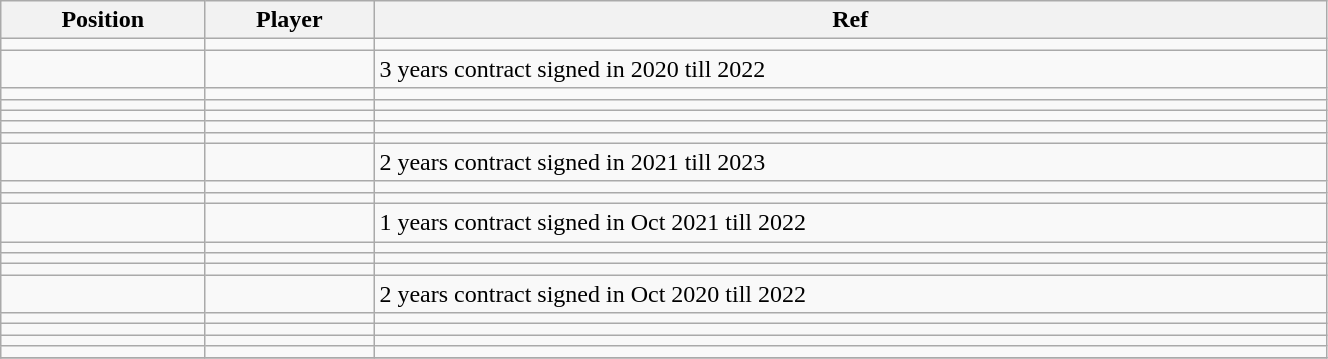<table class="wikitable sortable" style="width:70%; text-align:left;">
<tr>
<th>Position</th>
<th>Player</th>
<th>Ref</th>
</tr>
<tr>
<td></td>
<td></td>
<td></td>
</tr>
<tr>
<td></td>
<td></td>
<td>3 years contract signed in 2020 till 2022</td>
</tr>
<tr>
<td></td>
<td></td>
<td></td>
</tr>
<tr>
<td></td>
<td></td>
<td></td>
</tr>
<tr>
<td></td>
<td></td>
<td></td>
</tr>
<tr>
<td></td>
<td></td>
<td></td>
</tr>
<tr>
<td></td>
<td></td>
<td></td>
</tr>
<tr>
<td></td>
<td></td>
<td>2 years contract signed in 2021 till 2023</td>
</tr>
<tr>
<td></td>
<td></td>
<td></td>
</tr>
<tr>
<td></td>
<td></td>
<td></td>
</tr>
<tr>
<td></td>
<td></td>
<td>1 years contract signed in Oct 2021 till 2022</td>
</tr>
<tr>
<td></td>
<td></td>
<td></td>
</tr>
<tr>
<td></td>
<td></td>
<td></td>
</tr>
<tr>
<td></td>
<td></td>
<td></td>
</tr>
<tr>
<td></td>
<td></td>
<td>2 years contract signed in Oct 2020 till 2022</td>
</tr>
<tr>
<td></td>
<td></td>
<td></td>
</tr>
<tr>
<td></td>
<td></td>
<td></td>
</tr>
<tr>
<td></td>
<td></td>
<td></td>
</tr>
<tr>
<td></td>
<td></td>
<td></td>
</tr>
<tr>
</tr>
</table>
